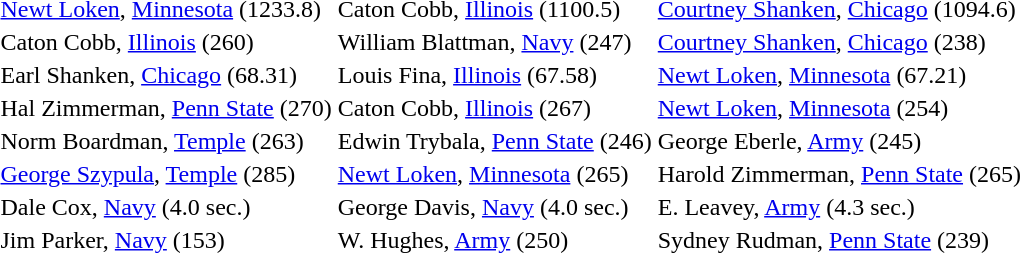<table>
<tr>
<th scope=row style="text-align:left"></th>
<td><a href='#'>Newt Loken</a>, <a href='#'>Minnesota</a> (1233.8)</td>
<td>Caton Cobb, <a href='#'>Illinois</a> (1100.5)</td>
<td><a href='#'>Courtney Shanken</a>, <a href='#'>Chicago</a> (1094.6)</td>
</tr>
<tr>
<th scope=row style="text-align:left"></th>
<td>Caton Cobb, <a href='#'>Illinois</a> (260)</td>
<td>William Blattman, <a href='#'>Navy</a> (247)</td>
<td><a href='#'>Courtney Shanken</a>, <a href='#'>Chicago</a> (238)</td>
</tr>
<tr>
<th scope=row style="text-align:left"></th>
<td>Earl Shanken, <a href='#'>Chicago</a> (68.31)</td>
<td>Louis Fina, <a href='#'>Illinois</a> (67.58)</td>
<td><a href='#'>Newt Loken</a>, <a href='#'>Minnesota</a> (67.21)</td>
</tr>
<tr>
<th scope=row style="text-align:left"></th>
<td>Hal Zimmerman, <a href='#'>Penn State</a> (270)</td>
<td>Caton Cobb, <a href='#'>Illinois</a> (267)</td>
<td><a href='#'>Newt Loken</a>, <a href='#'>Minnesota</a> (254)</td>
</tr>
<tr>
<th scope=row style="text-align:left"></th>
<td>Norm Boardman, <a href='#'>Temple</a> (263)</td>
<td>Edwin Trybala, <a href='#'>Penn State</a> (246)</td>
<td>George Eberle, <a href='#'>Army</a> (245)</td>
</tr>
<tr>
<th scope=row style="text-align:left"></th>
<td><a href='#'>George Szypula</a>, <a href='#'>Temple</a> (285)</td>
<td><a href='#'>Newt Loken</a>, <a href='#'>Minnesota</a> (265)</td>
<td>Harold Zimmerman, <a href='#'>Penn State</a> (265)</td>
</tr>
<tr>
<th scope=row style="text-align:left"></th>
<td>Dale Cox, <a href='#'>Navy</a> (4.0 sec.)</td>
<td>George Davis, <a href='#'>Navy</a> (4.0 sec.)</td>
<td>E. Leavey, <a href='#'>Army</a> (4.3 sec.)</td>
</tr>
<tr>
<th scope=row style="text-align:left"></th>
<td>Jim Parker, <a href='#'>Navy</a> (153)</td>
<td>W. Hughes, <a href='#'>Army</a> (250)</td>
<td>Sydney Rudman, <a href='#'>Penn State</a> (239)</td>
</tr>
</table>
